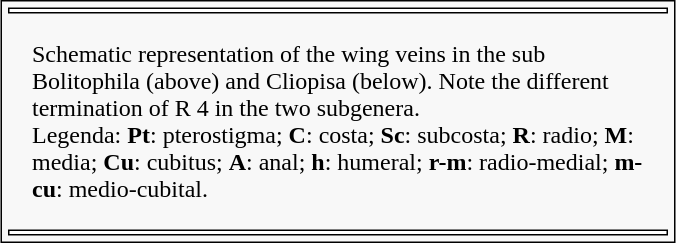<table align=center style="border: 1px solid; padding: 2px; width: 450px; background: #f8f8f8">
<tr>
<td style="border: 1px solid; background: #fff"></td>
</tr>
<tr>
<td style="padding: 1em">Schematic representation of the wing veins in the sub Bolitophila (above) and Cliopisa (below). Note the different termination of R 4 in the two subgenera. <br>Legenda: <strong>Pt</strong>: pterostigma; <strong>C</strong>: costa; <strong>Sc</strong>: subcosta; <strong>R</strong>: radio; <strong>M</strong>: media; <strong>Cu</strong>: cubitus; <strong>A</strong>: anal; <strong>h</strong>: humeral; <strong>r-m</strong>: radio-medial; <strong>m-cu</strong>: medio-cubital.</td>
</tr>
<tr>
<td style="border: 1px solid; background: #fff"></td>
</tr>
</table>
